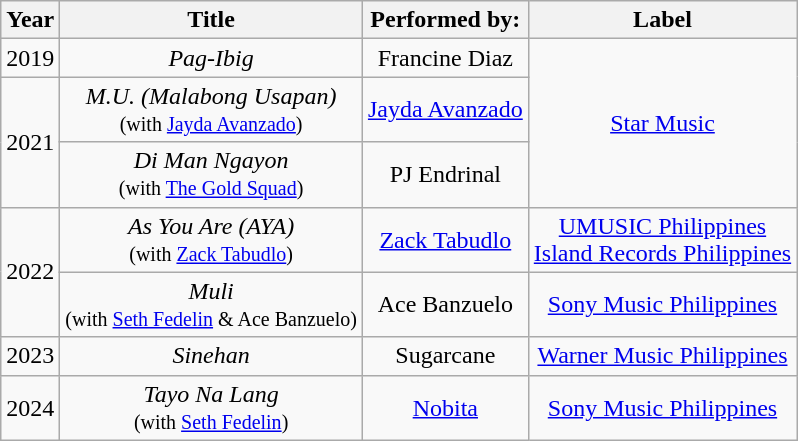<table class="wikitable"style="text-align:center; ">
<tr>
<th>Year</th>
<th>Title</th>
<th>Performed by:</th>
<th>Label</th>
</tr>
<tr>
<td>2019</td>
<td><em>Pag-Ibig</em> </td>
<td>Francine Diaz</td>
<td rowspan=3><a href='#'>Star Music</a></td>
</tr>
<tr>
<td rowspan=2>2021</td>
<td><em>M.U. (Malabong Usapan)</em>  <br><small>(with <a href='#'>Jayda Avanzado</a>)</small></td>
<td><a href='#'>Jayda Avanzado</a></td>
</tr>
<tr>
<td><em>Di Man Ngayon</em>  <br><small>(with <a href='#'>The Gold Squad</a>)</small></td>
<td>PJ Endrinal</td>
</tr>
<tr>
<td rowspan=2>2022</td>
<td><em>As You Are (AYA)</em>  <br><small>(with <a href='#'>Zack Tabudlo</a>)</small></td>
<td><a href='#'>Zack Tabudlo</a></td>
<td><a href='#'>UMUSIC Philippines</a> <br> <a href='#'>Island Records Philippines</a></td>
</tr>
<tr>
<td><em>Muli</em>  <br><small>(with <a href='#'>Seth Fedelin</a> & Ace Banzuelo)</small></td>
<td>Ace Banzuelo</td>
<td><a href='#'>Sony Music Philippines</a></td>
</tr>
<tr>
<td>2023</td>
<td><em>Sinehan</em> </td>
<td>Sugarcane</td>
<td><a href='#'>Warner Music Philippines</a></td>
</tr>
<tr>
<td>2024</td>
<td><em>Tayo Na Lang</em>  <br><small>(with <a href='#'>Seth Fedelin</a>)</small></td>
<td><a href='#'>Nobita</a></td>
<td><a href='#'>Sony Music Philippines</a></td>
</tr>
</table>
